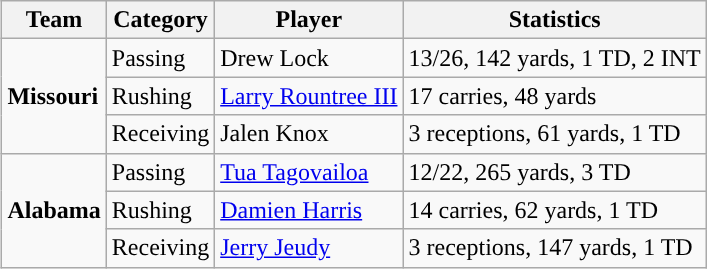<table class="wikitable" style="float: right;">
<tr>
<th>Team</th>
<th>Category</th>
<th>Player</th>
<th>Statistics</th>
</tr>
<tr>
<td rowspan=3><strong>Missouri</strong></td>
<td>Passing</td>
<td>Drew Lock</td>
<td>13/26, 142 yards, 1 TD, 2 INT</td>
</tr>
<tr>
<td>Rushing</td>
<td><a href='#'>Larry Rountree III</a></td>
<td>17 carries, 48 yards</td>
</tr>
<tr>
<td>Receiving</td>
<td>Jalen Knox</td>
<td>3 receptions, 61 yards, 1 TD</td>
</tr>
<tr>
<td rowspan=3><strong>Alabama</strong></td>
<td>Passing</td>
<td><a href='#'>Tua Tagovailoa</a></td>
<td>12/22, 265 yards, 3 TD</td>
</tr>
<tr>
<td>Rushing</td>
<td><a href='#'>Damien Harris</a></td>
<td>14 carries, 62 yards, 1 TD</td>
</tr>
<tr>
<td>Receiving</td>
<td><a href='#'>Jerry Jeudy</a></td>
<td>3 receptions, 147 yards, 1 TD</td>
</tr>
</table>
